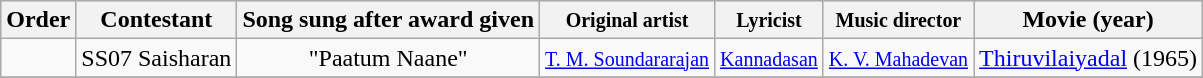<table class="wikitable sortable" style="text-align: center; width: auto;">
<tr style="background:lightgrey; text-align:center;">
<th>Order</th>
<th>Contestant</th>
<th>Song sung after award given</th>
<th><small>Original artist</small></th>
<th><small>Lyricist </small></th>
<th><small>Music director</small></th>
<th>Movie (year)</th>
</tr>
<tr>
<td></td>
<td>SS07 Saisharan</td>
<td>"Paatum Naane"</td>
<td><small><a href='#'>T. M. Soundararajan</a> </small></td>
<td><small><a href='#'>Kannadasan</a></small></td>
<td><small><a href='#'>K. V. Mahadevan</a></small></td>
<td><a href='#'>Thiruvilaiyadal</a> (1965)</td>
</tr>
<tr>
</tr>
</table>
